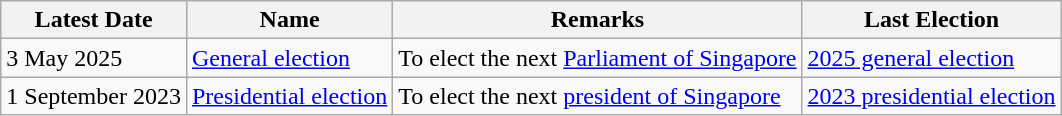<table class=wikitable>
<tr>
<th>Latest Date</th>
<th>Name</th>
<th>Remarks</th>
<th>Last Election</th>
</tr>
<tr>
<td>3 May 2025</td>
<td><a href='#'>General election</a></td>
<td>To elect the next <a href='#'>Parliament of Singapore</a></td>
<td><a href='#'>2025 general election</a></td>
</tr>
<tr>
<td>1 September 2023</td>
<td><a href='#'>Presidential election</a></td>
<td>To elect the next <a href='#'>president of Singapore</a></td>
<td><a href='#'>2023 presidential election</a></td>
</tr>
</table>
